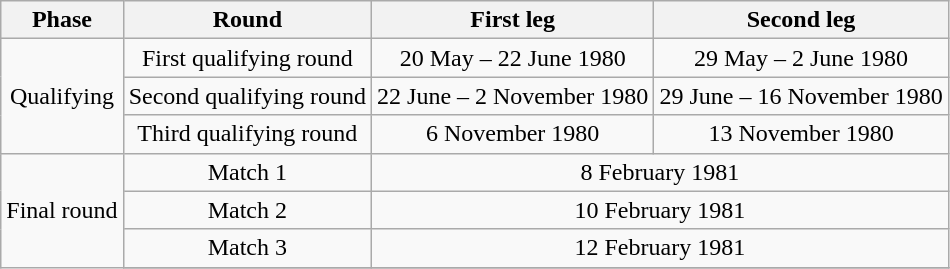<table class="wikitable" style="text-align:center">
<tr>
<th>Phase</th>
<th>Round</th>
<th>First leg</th>
<th>Second leg</th>
</tr>
<tr>
<td rowspan="3">Qualifying</td>
<td>First qualifying round</td>
<td>20 May – 22 June 1980</td>
<td>29 May – 2 June 1980</td>
</tr>
<tr>
<td>Second qualifying round</td>
<td>22 June – 2 November 1980</td>
<td>29 June – 16 November 1980</td>
</tr>
<tr>
<td>Third qualifying round</td>
<td>6 November 1980</td>
<td>13 November 1980</td>
</tr>
<tr>
<td rowspan="6">Final round</td>
<td>Match 1</td>
<td colspan="2">8 February 1981</td>
</tr>
<tr>
<td>Match 2</td>
<td colspan="2">10 February 1981</td>
</tr>
<tr>
<td>Match 3</td>
<td colspan="2">12 February 1981</td>
</tr>
<tr>
</tr>
</table>
